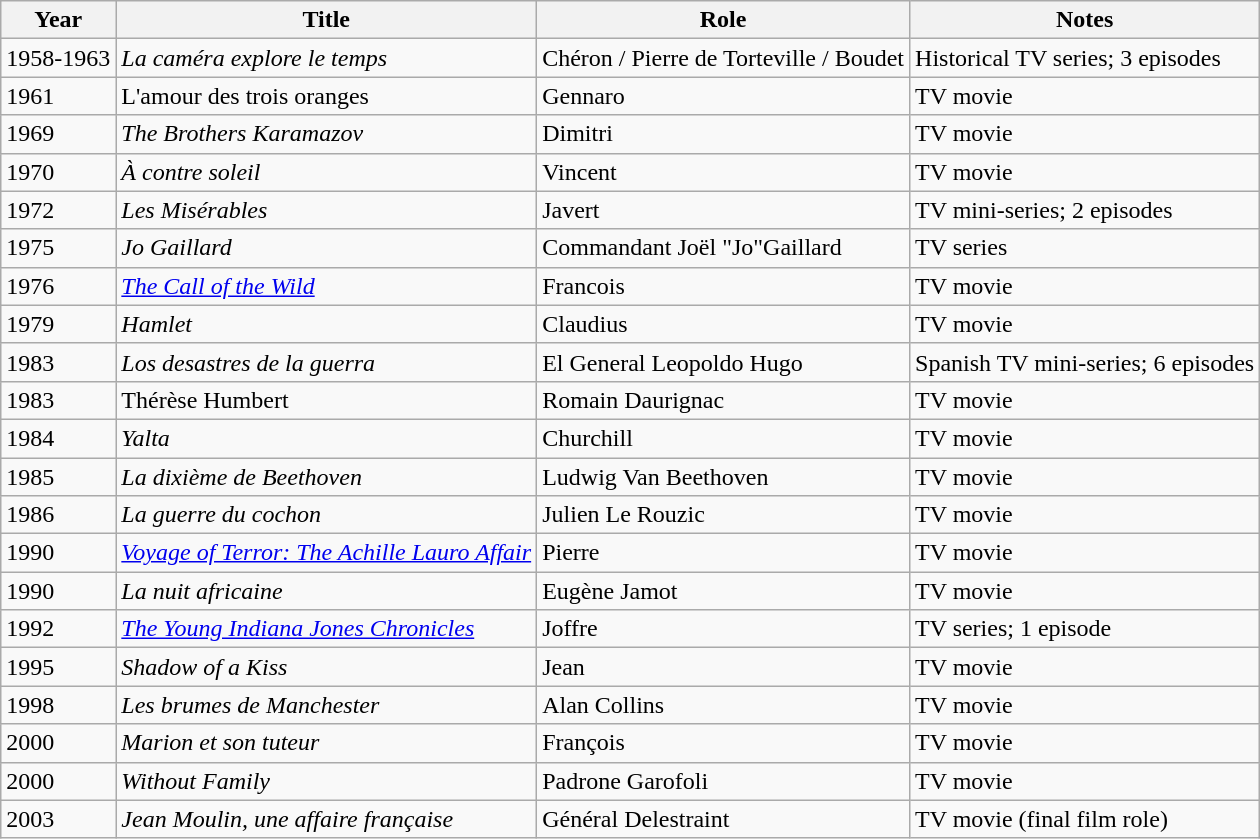<table class="wikitable sortable">
<tr>
<th>Year</th>
<th>Title</th>
<th>Role</th>
<th class="unsortable">Notes</th>
</tr>
<tr>
<td>1958-1963</td>
<td><em>La caméra explore le temps</em></td>
<td>Chéron / Pierre de Torteville / Boudet</td>
<td>Historical TV series; 3 episodes</td>
</tr>
<tr>
<td>1961</td>
<td>L'amour des trois oranges</td>
<td>Gennaro</td>
<td>TV movie</td>
</tr>
<tr>
<td>1969</td>
<td><em>The Brothers Karamazov</em></td>
<td>Dimitri</td>
<td>TV movie</td>
</tr>
<tr>
<td>1970</td>
<td><em>À contre soleil</em></td>
<td>Vincent</td>
<td>TV movie</td>
</tr>
<tr>
<td>1972</td>
<td><em>Les Misérables</em></td>
<td>Javert</td>
<td>TV mini-series; 2 episodes</td>
</tr>
<tr>
<td>1975</td>
<td><em>Jo Gaillard</em></td>
<td>Commandant Joël "Jo"Gaillard</td>
<td>TV series</td>
</tr>
<tr>
<td>1976</td>
<td><em><a href='#'>The Call of the Wild</a></em></td>
<td>Francois</td>
<td>TV movie</td>
</tr>
<tr>
<td>1979</td>
<td><em>Hamlet</em></td>
<td>Claudius</td>
<td>TV movie</td>
</tr>
<tr>
<td>1983</td>
<td><em>Los desastres de la guerra</em></td>
<td>El General Leopoldo Hugo</td>
<td>Spanish TV mini-series; 6 episodes</td>
</tr>
<tr>
<td>1983</td>
<td>Thérèse Humbert</td>
<td>Romain Daurignac</td>
<td>TV movie</td>
</tr>
<tr>
<td>1984</td>
<td><em>Yalta</em></td>
<td>Churchill</td>
<td>TV movie</td>
</tr>
<tr>
<td>1985</td>
<td><em>La dixième de Beethoven</em></td>
<td>Ludwig Van Beethoven</td>
<td>TV movie</td>
</tr>
<tr>
<td>1986</td>
<td><em>La guerre du cochon</em></td>
<td>Julien Le Rouzic</td>
<td>TV movie</td>
</tr>
<tr>
<td>1990</td>
<td><em><a href='#'>Voyage of Terror: The Achille Lauro Affair</a></em></td>
<td>Pierre</td>
<td>TV movie</td>
</tr>
<tr>
<td>1990</td>
<td><em>La nuit africaine</em></td>
<td>Eugène Jamot</td>
<td>TV movie</td>
</tr>
<tr>
<td>1992</td>
<td><em><a href='#'>The Young Indiana Jones Chronicles</a></em></td>
<td>Joffre</td>
<td>TV series; 1 episode</td>
</tr>
<tr>
<td>1995</td>
<td><em>Shadow of a Kiss</em></td>
<td>Jean</td>
<td>TV movie</td>
</tr>
<tr>
<td>1998</td>
<td><em>Les brumes de Manchester</em></td>
<td>Alan Collins</td>
<td>TV movie</td>
</tr>
<tr>
<td>2000</td>
<td><em>Marion et son tuteur</em></td>
<td>François</td>
<td>TV movie</td>
</tr>
<tr>
<td>2000</td>
<td><em>Without Family</em></td>
<td>Padrone Garofoli</td>
<td>TV movie</td>
</tr>
<tr>
<td>2003</td>
<td><em>Jean Moulin, une affaire française</em></td>
<td>Général Delestraint</td>
<td>TV movie (final film role)</td>
</tr>
</table>
